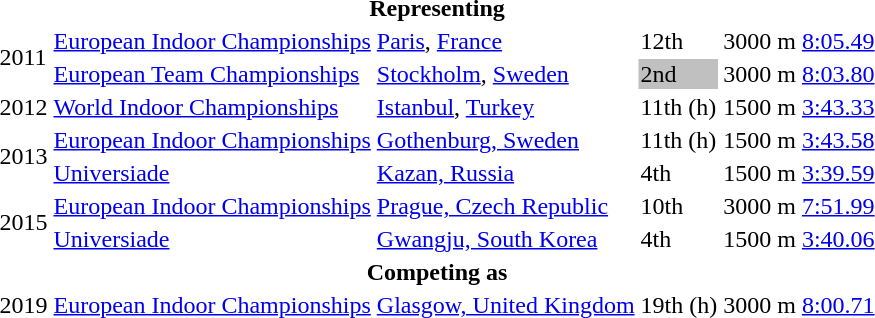<table>
<tr>
<th colspan="6">Representing </th>
</tr>
<tr>
<td rowspan=2>2011</td>
<td><a href='#'>European Indoor Championships</a></td>
<td><a href='#'>Paris</a>, <a href='#'>France</a></td>
<td>12th</td>
<td>3000 m</td>
<td><a href='#'>8:05.49</a></td>
</tr>
<tr>
<td><a href='#'>European Team Championships</a></td>
<td><a href='#'>Stockholm</a>, <a href='#'>Sweden</a></td>
<td bgcolor="silver">2nd</td>
<td>3000 m</td>
<td><a href='#'>8:03.80</a></td>
</tr>
<tr>
<td>2012</td>
<td><a href='#'>World Indoor Championships</a></td>
<td><a href='#'>Istanbul</a>, <a href='#'>Turkey</a></td>
<td>11th (h)</td>
<td>1500 m</td>
<td><a href='#'>3:43.33</a></td>
</tr>
<tr>
<td rowspan=2>2013</td>
<td><a href='#'>European Indoor Championships</a></td>
<td><a href='#'>Gothenburg, Sweden</a></td>
<td>11th (h)</td>
<td>1500 m</td>
<td><a href='#'>3:43.58</a></td>
</tr>
<tr>
<td><a href='#'>Universiade</a></td>
<td><a href='#'>Kazan, Russia</a></td>
<td>4th</td>
<td>1500 m</td>
<td><a href='#'>3:39.59</a></td>
</tr>
<tr>
<td rowspan=2>2015</td>
<td><a href='#'>European Indoor Championships</a></td>
<td><a href='#'>Prague, Czech Republic</a></td>
<td>10th</td>
<td>3000 m</td>
<td><a href='#'>7:51.99</a></td>
</tr>
<tr>
<td><a href='#'>Universiade</a></td>
<td><a href='#'>Gwangju, South Korea</a></td>
<td>4th</td>
<td>1500 m</td>
<td><a href='#'>3:40.06</a></td>
</tr>
<tr>
<th colspan="6">Competing as </th>
</tr>
<tr>
<td>2019</td>
<td><a href='#'>European Indoor Championships</a></td>
<td><a href='#'>Glasgow, United Kingdom</a></td>
<td>19th (h)</td>
<td>3000 m</td>
<td><a href='#'>8:00.71</a></td>
</tr>
</table>
